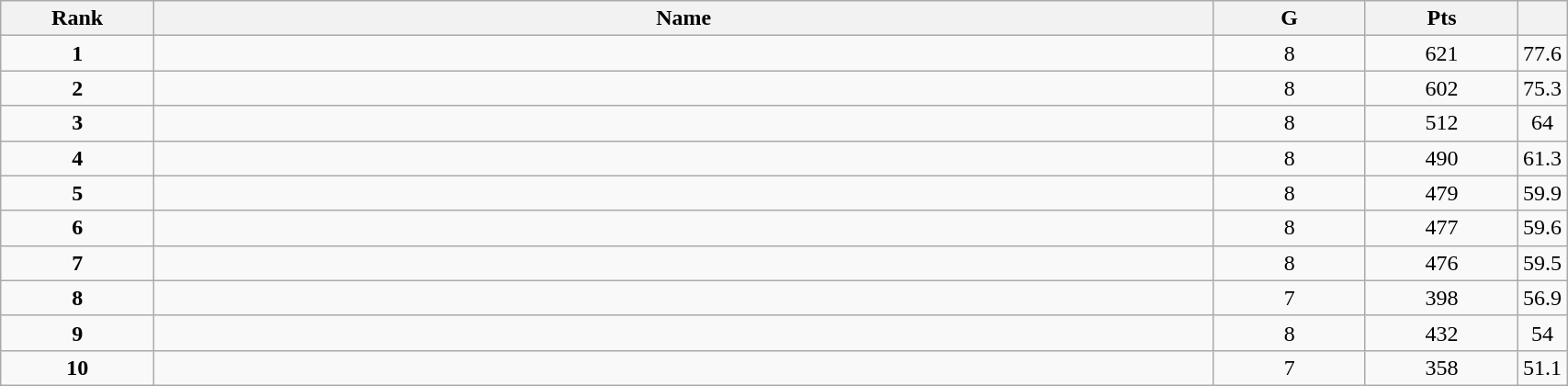<table class="wikitable" style="width:90%;">
<tr>
<th style="width:10%;">Rank</th>
<th style="width:70%;">Name</th>
<th style="width:10%;">G</th>
<th style="width:10%;">Pts</th>
<th style="width:10%;"></th>
</tr>
<tr align=center>
<td><strong>1</strong></td>
<td align=left><strong></strong></td>
<td>8</td>
<td>621</td>
<td>77.6</td>
</tr>
<tr align=center>
<td><strong>2</strong></td>
<td align=left></td>
<td>8</td>
<td>602</td>
<td>75.3</td>
</tr>
<tr align=center>
<td><strong>3</strong></td>
<td align=left></td>
<td>8</td>
<td>512</td>
<td>64</td>
</tr>
<tr align=center>
<td><strong>4</strong></td>
<td align=left></td>
<td>8</td>
<td>490</td>
<td>61.3</td>
</tr>
<tr align=center>
<td><strong>5</strong></td>
<td align=left></td>
<td>8</td>
<td>479</td>
<td>59.9</td>
</tr>
<tr align=center>
<td><strong>6</strong></td>
<td align=left></td>
<td>8</td>
<td>477</td>
<td>59.6</td>
</tr>
<tr align=center>
<td><strong>7</strong></td>
<td align=left></td>
<td>8</td>
<td>476</td>
<td>59.5</td>
</tr>
<tr align=center>
<td><strong>8</strong></td>
<td align=left></td>
<td>7</td>
<td>398</td>
<td>56.9</td>
</tr>
<tr align=center>
<td><strong>9</strong></td>
<td align=left></td>
<td>8</td>
<td>432</td>
<td>54</td>
</tr>
<tr align=center>
<td><strong>10</strong></td>
<td align=left></td>
<td>7</td>
<td>358</td>
<td>51.1</td>
</tr>
</table>
